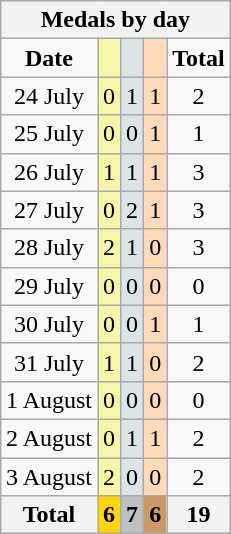<table class="wikitable" style="font-size:100%; float:right">
<tr align=center>
<th colspan=7>Medals by day</th>
</tr>
<tr align=center>
<td><strong>Date</strong></td>
<td bgcolor=#f7f6a8></td>
<td bgcolor=#dce5e5></td>
<td bgcolor=#ffdab9></td>
<td><strong>Total</strong></td>
</tr>
<tr align=center>
<td>24 July</td>
<td style="background:#f7f6a8;">0</td>
<td style="background:#dce5e5;">1</td>
<td style="background:#ffdab9;">1</td>
<td>2</td>
</tr>
<tr align=center>
<td>25 July</td>
<td style="background:#f7f6a8;">0</td>
<td style="background:#dce5e5;">0</td>
<td style="background:#ffdab9;">1</td>
<td>1</td>
</tr>
<tr align=center>
<td>26 July</td>
<td style="background:#f7f6a8;">1</td>
<td style="background:#dce5e5;">1</td>
<td style="background:#ffdab9;">1</td>
<td>3</td>
</tr>
<tr align=center>
<td>27 July</td>
<td style="background:#f7f6a8;">0</td>
<td style="background:#dce5e5;">2</td>
<td style="background:#ffdab9;">1</td>
<td>3</td>
</tr>
<tr align=center>
<td>28 July</td>
<td style="background:#f7f6a8;">2</td>
<td style="background:#dce5e5;">1</td>
<td style="background:#ffdab9;">0</td>
<td>3</td>
</tr>
<tr align=center>
<td>29 July</td>
<td style="background:#f7f6a8;">0</td>
<td style="background:#dce5e5;">0</td>
<td style="background:#ffdab9;">0</td>
<td>0</td>
</tr>
<tr align=center>
<td>30 July</td>
<td style="background:#f7f6a8;">0</td>
<td style="background:#dce5e5;">0</td>
<td style="background:#ffdab9;">1</td>
<td>1</td>
</tr>
<tr align=center>
<td>31 July</td>
<td style="background:#f7f6a8;">1</td>
<td style="background:#dce5e5;">1</td>
<td style="background:#ffdab9;">0</td>
<td>2</td>
</tr>
<tr align=center>
<td>1 August</td>
<td style="background:#f7f6a8;">0</td>
<td style="background:#dce5e5;">0</td>
<td style="background:#ffdab9;">0</td>
<td>0</td>
</tr>
<tr align=center>
<td>2 August</td>
<td style="background:#f7f6a8;">0</td>
<td style="background:#dce5e5;">1</td>
<td style="background:#ffdab9;">1</td>
<td>2</td>
</tr>
<tr align=center>
<td>3 August</td>
<td style="background:#f7f6a8;">2</td>
<td style="background:#dce5e5;">0</td>
<td style="background:#ffdab9;">0</td>
<td>2</td>
</tr>
<tr align=center>
<th>Total</th>
<th style="background:gold;">6</th>
<th style="background:silver;">7</th>
<th style="background:#c96;">6</th>
<th>19</th>
</tr>
</table>
